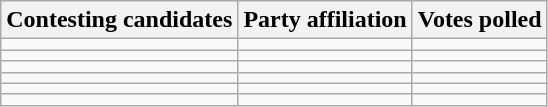<table class="wikitable sortable">
<tr>
<th>Contesting candidates</th>
<th>Party affiliation</th>
<th>Votes polled</th>
</tr>
<tr>
<td></td>
<td></td>
<td></td>
</tr>
<tr>
<td></td>
<td></td>
<td></td>
</tr>
<tr>
<td></td>
<td></td>
<td></td>
</tr>
<tr>
<td></td>
<td></td>
<td></td>
</tr>
<tr>
<td></td>
<td></td>
<td></td>
</tr>
<tr>
<td></td>
<td></td>
<td></td>
</tr>
</table>
